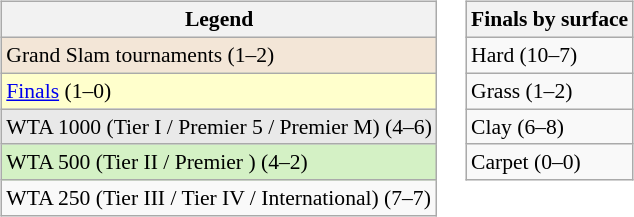<table>
<tr valign=top>
<td><br><table class=wikitable  style=font-size:90%>
<tr>
<th>Legend</th>
</tr>
<tr>
<td bgcolor=#f3e6d7>Grand Slam tournaments (1–2)</td>
</tr>
<tr>
<td bgcolor=#ffffcc><a href='#'>Finals</a> (1–0)</td>
</tr>
<tr>
<td bgcolor=#e9e9e9>WTA 1000 (Tier I / Premier 5 / Premier M) (4–6)</td>
</tr>
<tr>
<td bgcolor=#d4f1c5>WTA 500 (Tier II / Premier ) (4–2)</td>
</tr>
<tr>
<td>WTA 250 (Tier III / Tier IV / International) (7–7)</td>
</tr>
</table>
</td>
<td><br><table class=wikitable  style=font-size:90%>
<tr>
<th>Finals by surface</th>
</tr>
<tr>
<td>Hard (10–7)</td>
</tr>
<tr>
<td>Grass (1–2)</td>
</tr>
<tr>
<td>Clay (6–8)</td>
</tr>
<tr>
<td>Carpet (0–0)</td>
</tr>
</table>
</td>
</tr>
</table>
